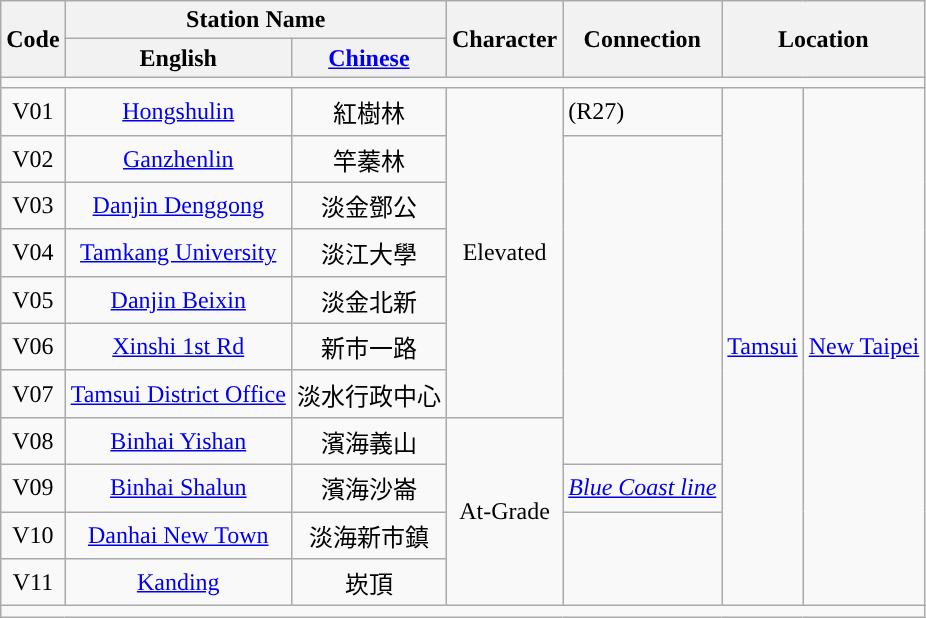<table class=wikitable style="text-align:center;">
<tr>
<th rowspan=2>Code</th>
<th colspan=2>Station Name</th>
<th rowspan=2>Character</th>
<th rowspan=2>Connection</th>
<th rowspan=2 colspan=2>Location</th>
</tr>
<tr>
<th>English</th>
<th><a href='#'>Chinese</a></th>
</tr>
<tr>
<td colspan=7></td>
</tr>
<tr>
<td style="color:#">V01</td>
<td><a href='#'>Hongshulin</a></td>
<td><span>紅樹林</span></td>
<td rowspan=7>Elevated</td>
<td align=left> (R27)</td>
<td rowspan=11><a href='#'>Tamsui</a></td>
<td rowspan=11><a href='#'>New Taipei</a></td>
</tr>
<tr>
<td style="color:#">V02</td>
<td><a href='#'>Ganzhenlin</a></td>
<td><span>竿蓁林</span></td>
<td rowspan=7></td>
</tr>
<tr>
<td style="color:#">V03</td>
<td><a href='#'>Danjin Denggong</a></td>
<td><span>淡金鄧公</span></td>
</tr>
<tr>
<td style="color:#">V04</td>
<td><a href='#'>Tamkang University</a></td>
<td><span>淡江大學</span></td>
</tr>
<tr>
<td style="color:#">V05</td>
<td><a href='#'>Danjin Beixin</a></td>
<td><span>淡金北新</span></td>
</tr>
<tr>
<td style="color:#">V06</td>
<td><a href='#'>Xinshi 1st Rd</a></td>
<td><span>新市一路</span></td>
</tr>
<tr>
<td style="color:#">V07</td>
<td><a href='#'>Tamsui District Office</a></td>
<td><span>淡水行政中心</span></td>
</tr>
<tr>
<td style="color:#">V08</td>
<td><a href='#'>Binhai Yishan</a></td>
<td><span>濱海義山</span></td>
<td rowspan=4>At-Grade</td>
</tr>
<tr>
<td style="color:#">V09</td>
<td><a href='#'>Binhai Shalun</a></td>
<td><span>濱海沙崙</span></td>
<td><em><a href='#'>Blue Coast line</a></em></td>
</tr>
<tr>
<td style="color:#">V10</td>
<td><a href='#'>Danhai New Town</a></td>
<td><span>淡海新市鎮</span></td>
<td rowspan=2></td>
</tr>
<tr>
<td style="color:#">V11</td>
<td><a href='#'>Kanding</a></td>
<td><span>崁頂</span></td>
</tr>
<tr>
<td colspan=7></td>
</tr>
</table>
